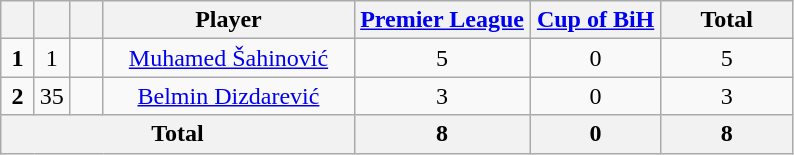<table class="wikitable" style="text-align:center;">
<tr>
<th width=15></th>
<th width=15></th>
<th width=15></th>
<th width=160>Player</th>
<th width=110><a href='#'>Premier League</a></th>
<th width=80><a href='#'>Cup of BiH</a></th>
<th width=80>Total</th>
</tr>
<tr>
<td><strong>1</strong></td>
<td>1</td>
<td></td>
<td><a href='#'>Muhamed Šahinović</a></td>
<td>5</td>
<td>0</td>
<td>5</td>
</tr>
<tr>
<td><strong>2</strong></td>
<td>35</td>
<td></td>
<td><a href='#'>Belmin Dizdarević</a></td>
<td>3</td>
<td>0</td>
<td>3</td>
</tr>
<tr>
<th colspan="4">Total</th>
<th>8</th>
<th>0</th>
<th>8</th>
</tr>
</table>
